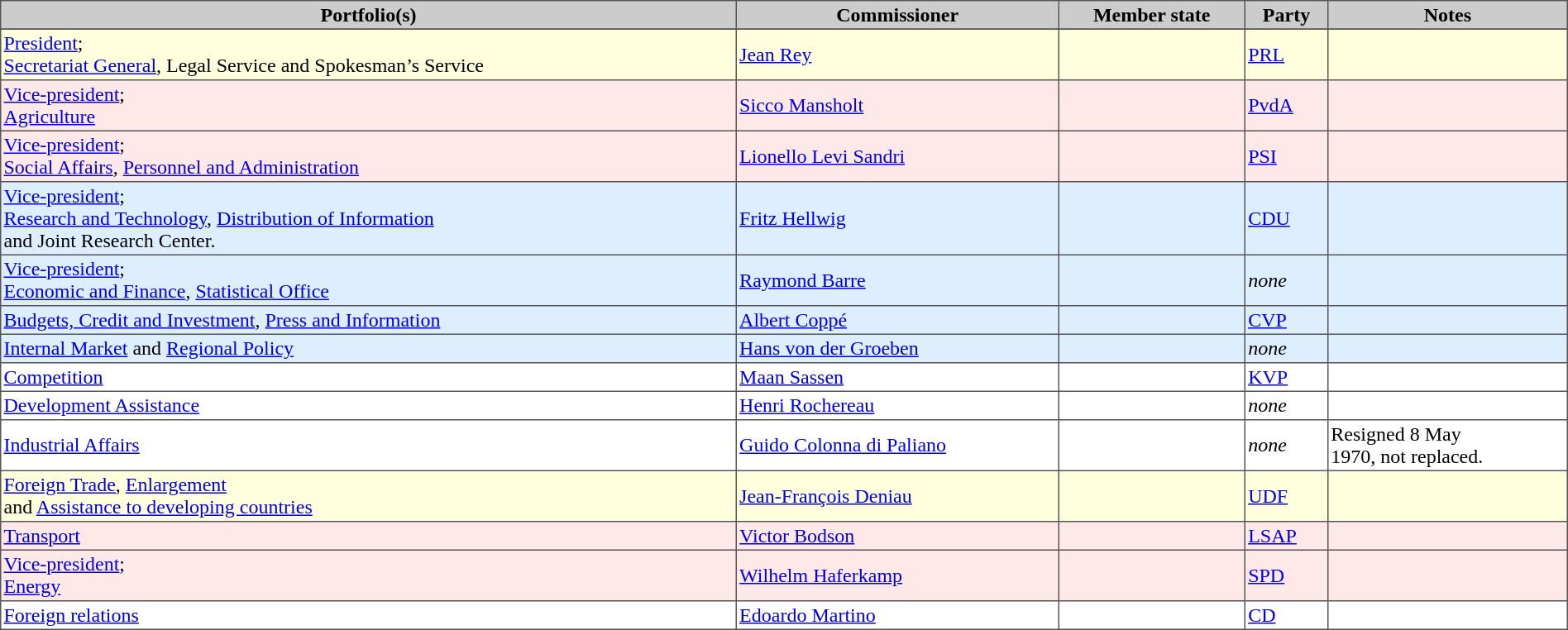<table cellpadding=2 cellspacing=0 border=1 width=100% style="border-collapse:collapse; border:#555;">
<tr>
<th bgcolor="#CCCCCC">Portfolio(s)</th>
<th bgcolor="#CCCCCC">Commissioner</th>
<th bgcolor="#CCCCCC">Member state</th>
<th bgcolor="#CCCCCC">Party</th>
<th bgcolor="#CCCCCC">Notes</th>
</tr>
<tr>
</tr>
<tr ---- bgcolor=#FFFFDD>
<td><a href='#'>President</a>;<br><a href='#'>Secretariat General</a>, Legal Service and Spokesman’s Service</td>
<td><a href='#'>Jean Rey</a></td>
<td></td>
<td><a href='#'>PRL</a></td>
<td></td>
</tr>
<tr --- bgcolor=#FFE8E8>
<td><a href='#'>Vice-president</a>;<br><a href='#'>Agriculture</a></td>
<td><a href='#'>Sicco Mansholt</a></td>
<td></td>
<td><a href='#'>PvdA</a></td>
<td></td>
</tr>
<tr -- bgcolor=#FFE8E8>
<td><a href='#'>Vice-president</a>;<br><a href='#'>Social Affairs</a>, <a href='#'>Personnel and Administration</a></td>
<td><a href='#'>Lionello Levi Sandri</a></td>
<td></td>
<td><a href='#'>PSI</a></td>
<td></td>
</tr>
<tr ---- bgcolor=#DDEEFF>
<td><a href='#'>Vice-president</a>;<br><a href='#'>Research and Technology</a>, <a href='#'>Distribution of Information</a><br>and Joint Research Center.</td>
<td><a href='#'>Fritz Hellwig</a></td>
<td></td>
<td><a href='#'>CDU</a></td>
<td></td>
</tr>
<tr ---- bgcolor=#DDEEFF>
<td><a href='#'>Vice-president</a>;<br><a href='#'>Economic and Finance</a>, <a href='#'>Statistical Office</a></td>
<td><a href='#'>Raymond Barre</a></td>
<td></td>
<td><em>none</em></td>
<td></td>
</tr>
<tr ---- bgcolor=#DDEEFF>
<td><a href='#'>Budgets, Credit and Investment</a>, <a href='#'>Press and Information</a></td>
<td><a href='#'>Albert Coppé</a></td>
<td></td>
<td><a href='#'>CVP</a></td>
<td></td>
</tr>
<tr ---- bgcolor=#DDEEFF>
<td><a href='#'>Internal Market</a> and <a href='#'>Regional Policy</a></td>
<td><a href='#'>Hans von der Groeben</a></td>
<td></td>
<td><em>none</em></td>
<td></td>
</tr>
<tr ---bgcolor=#DDEEFF>
<td><a href='#'>Competition</a></td>
<td><a href='#'>Maan Sassen</a></td>
<td></td>
<td><a href='#'>KVP</a></td>
<td></td>
</tr>
<tr ----bgcolor=#DDEEFF>
<td><a href='#'>Development Assistance</a></td>
<td><a href='#'>Henri Rochereau</a></td>
<td></td>
<td><em>none</em></td>
<td></td>
</tr>
<tr ----bgcolor=#DDEEFF>
<td><a href='#'>Industrial Affairs</a></td>
<td><a href='#'>Guido Colonna di Paliano</a></td>
<td></td>
<td><em>none</em></td>
<td>Resigned 8 May<br>1970, not replaced.</td>
</tr>
<tr --- bgcolor=#FFFFDD>
<td><a href='#'>Foreign Trade</a>, <a href='#'>Enlargement</a><br>and <a href='#'>Assistance to developing countries</a></td>
<td><a href='#'>Jean-François Deniau</a></td>
<td></td>
<td><a href='#'>UDF</a></td>
<td></td>
</tr>
<tr --- bgcolor=#FFE8E8>
<td><a href='#'>Transport</a></td>
<td><a href='#'>Victor Bodson</a></td>
<td></td>
<td><a href='#'>LSAP</a></td>
<td></td>
</tr>
<tr ---- bgcolor=#FFE8E8>
<td><a href='#'>Vice-president</a>;<br><a href='#'>Energy</a></td>
<td><a href='#'>Wilhelm Haferkamp</a></td>
<td></td>
<td><a href='#'>SPD</a></td>
<td></td>
</tr>
<tr ----bgcolor=#DDEEFF>
<td><a href='#'>Foreign relations</a></td>
<td><a href='#'>Edoardo Martino</a></td>
<td></td>
<td><a href='#'>CD</a></td>
<td></td>
</tr>
</table>
